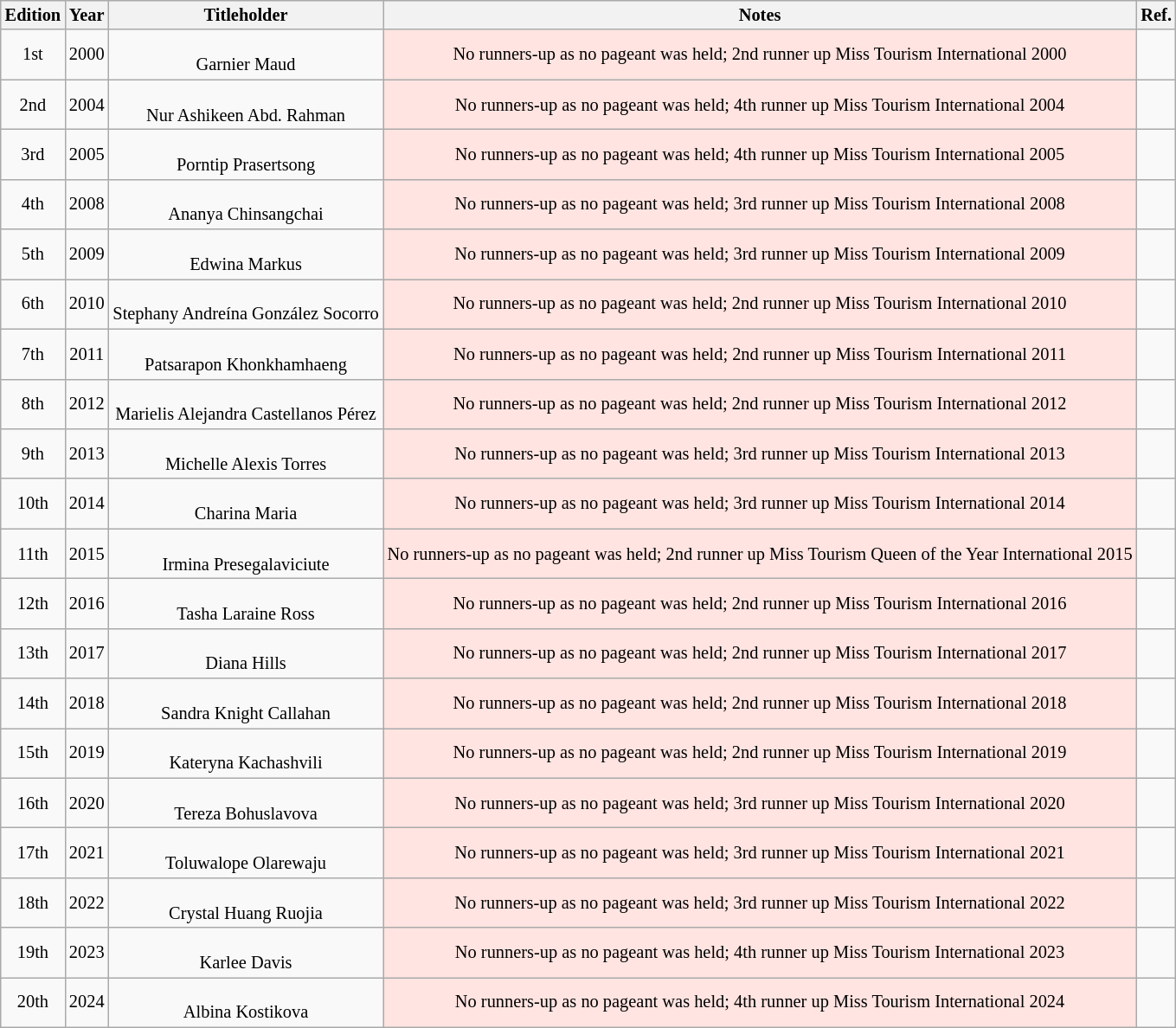<table class="wikitable sortable" style="font-size: 85%; text-align:center">
<tr>
<th>Edition</th>
<th>Year</th>
<th>Titleholder</th>
<th>Notes</th>
<th>Ref.</th>
</tr>
<tr>
<td>1st</td>
<td>2000</td>
<td><strong></strong><br>Garnier Maud</td>
<td bgcolor="#FFE4E1">No runners-up as no pageant was held; 2nd runner up Miss Tourism International 2000</td>
<td></td>
</tr>
<tr>
<td>2nd</td>
<td>2004</td>
<td><strong></strong><br>Nur Ashikeen Abd. Rahman</td>
<td bgcolor="#FFE4E1">No runners-up as no pageant was held; 4th runner up Miss Tourism International 2004</td>
<td></td>
</tr>
<tr>
<td>3rd</td>
<td>2005</td>
<td><strong></strong><br>Porntip Prasertsong</td>
<td bgcolor="#FFE4E1">No runners-up as no pageant was held; 4th runner up Miss Tourism International 2005</td>
<td></td>
</tr>
<tr>
<td>4th</td>
<td>2008</td>
<td><strong></strong><br>Ananya Chinsangchai</td>
<td bgcolor="#FFE4E1">No runners-up as no pageant was held; 3rd runner up Miss Tourism International 2008</td>
<td></td>
</tr>
<tr>
<td>5th</td>
<td>2009</td>
<td><strong></strong><br>Edwina Markus</td>
<td bgcolor="#FFE4E1">No runners-up as no pageant was held; 3rd runner up Miss Tourism International 2009</td>
<td></td>
</tr>
<tr>
<td>6th</td>
<td>2010</td>
<td><strong></strong><br>Stephany Andreína González Socorro</td>
<td bgcolor="#FFE4E1">No runners-up as no pageant was held; 2nd runner up Miss Tourism International 2010</td>
<td></td>
</tr>
<tr>
<td>7th</td>
<td>2011</td>
<td><strong></strong><br>Patsarapon Khonkhamhaeng</td>
<td bgcolor="#FFE4E1">No runners-up as no pageant was held; 2nd runner up Miss Tourism International 2011</td>
<td></td>
</tr>
<tr>
<td>8th</td>
<td>2012</td>
<td><strong></strong><br>Marielis Alejandra Castellanos Pérez</td>
<td bgcolor="#FFE4E1">No runners-up as no pageant was held; 2nd runner up Miss Tourism International 2012</td>
<td></td>
</tr>
<tr>
<td>9th</td>
<td>2013</td>
<td><strong></strong><br>Michelle Alexis Torres</td>
<td bgcolor="#FFE4E1">No runners-up as no pageant was held; 3rd runner up Miss Tourism International 2013</td>
<td></td>
</tr>
<tr>
<td>10th</td>
<td>2014</td>
<td><strong></strong><br>Charina Maria</td>
<td bgcolor="#FFE4E1">No runners-up as no pageant was held; 3rd runner up Miss Tourism International 2014</td>
<td></td>
</tr>
<tr>
<td>11th</td>
<td>2015</td>
<td><strong></strong><br>Irmina Presegalaviciute</td>
<td bgcolor="#FFE4E1">No runners-up as no pageant was held; 2nd runner up Miss Tourism Queen of the Year International 2015</td>
<td></td>
</tr>
<tr>
<td>12th</td>
<td>2016</td>
<td><strong></strong><br>Tasha Laraine Ross</td>
<td bgcolor="#FFE4E1">No runners-up as no pageant was held; 2nd runner up Miss Tourism International 2016</td>
<td></td>
</tr>
<tr>
<td>13th</td>
<td>2017</td>
<td><strong></strong><br>Diana Hills</td>
<td bgcolor="#FFE4E1">No runners-up as no pageant was held; 2nd runner up Miss Tourism International 2017</td>
<td></td>
</tr>
<tr>
<td>14th</td>
<td>2018</td>
<td><strong></strong><br>Sandra Knight Callahan</td>
<td bgcolor="#FFE4E1">No runners-up as no pageant was held; 2nd runner up Miss Tourism International 2018</td>
<td></td>
</tr>
<tr>
<td>15th</td>
<td>2019</td>
<td><strong></strong><br>Kateryna Kachashvili</td>
<td bgcolor="#FFE4E1">No runners-up as no pageant was held; 2nd runner up Miss Tourism International 2019</td>
<td></td>
</tr>
<tr>
<td>16th</td>
<td>2020</td>
<td><strong></strong><br>Tereza Bohuslavova</td>
<td bgcolor="#FFE4E1">No runners-up as no pageant was held; 3rd runner up Miss Tourism International 2020</td>
<td></td>
</tr>
<tr>
<td>17th</td>
<td>2021</td>
<td><strong></strong><br>Toluwalope Olarewaju</td>
<td bgcolor="#FFE4E1">No runners-up as no pageant was held; 3rd runner up Miss Tourism International 2021</td>
<td></td>
</tr>
<tr>
<td>18th</td>
<td>2022</td>
<td><strong></strong><br>Crystal Huang Ruojia</td>
<td bgcolor="#FFE4E1">No runners-up as no pageant was held; 3rd runner up Miss Tourism International 2022</td>
<td></td>
</tr>
<tr>
<td>19th</td>
<td>2023</td>
<td><strong></strong><br>Karlee Davis</td>
<td bgcolor="#FFE4E1">No runners-up as no pageant was held; 4th runner up Miss Tourism International 2023</td>
<td></td>
</tr>
<tr>
<td>20th</td>
<td>2024</td>
<td><strong></strong><br>Albina Kostikova</td>
<td bgcolor="#FFE4E1">No runners-up as no pageant was held; 4th runner up Miss Tourism International 2024</td>
<td></td>
</tr>
</table>
